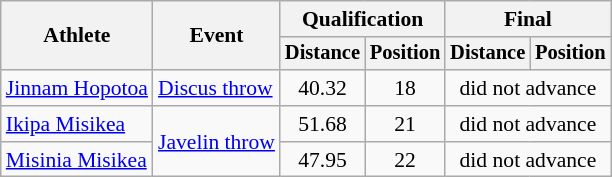<table class=wikitable style="font-size:90%">
<tr>
<th rowspan="2">Athlete</th>
<th rowspan="2">Event</th>
<th colspan="2">Qualification</th>
<th colspan="2">Final</th>
</tr>
<tr style="font-size:95%">
<th>Distance</th>
<th>Position</th>
<th>Distance</th>
<th>Position</th>
</tr>
<tr align=center>
<td align=left><a href='#'>Jinnam Hopotoa</a></td>
<td align=left><a href='#'>Discus throw</a></td>
<td>40.32</td>
<td>18</td>
<td colspan=2>did not advance</td>
</tr>
<tr align=center>
<td align=left><a href='#'>Ikipa Misikea</a></td>
<td align=left rowspan=2><a href='#'>Javelin throw</a></td>
<td>51.68</td>
<td>21</td>
<td colspan=2>did not advance</td>
</tr>
<tr align=center>
<td align=left><a href='#'>Misinia Misikea</a></td>
<td>47.95</td>
<td>22</td>
<td colspan=2>did not advance</td>
</tr>
</table>
